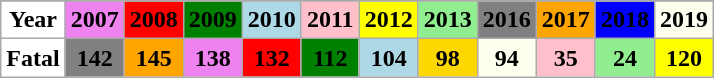<table class="wikitable">
<tr>
</tr>
<tr>
<th style="background:white">Year</th>
<th style="background:violet">2007</th>
<th style="background:red">2008</th>
<th style="background:green">2009</th>
<th style="background:lightblue">2010</th>
<th style="background:pink">2011</th>
<th style="background:yellow">2012</th>
<th style="background:lightgreen">2013</th>
<th style="background:grey">2016</th>
<th style="background:orange">2017</th>
<th style="background:blue">2018</th>
<th style="background:ivory">2019</th>
</tr>
<tr>
<th style="background:white">Fatal</th>
<th style="background:grey">142</th>
<th style="background:orange">145</th>
<th style="background:violet">138</th>
<th style="background:red">132</th>
<th style="background:green">112</th>
<th style="background:lightblue">104</th>
<th style="background:gold">98</th>
<th style="background:ivory">94</th>
<th style="background:pink">35</th>
<th style="background:lightgreen">24</th>
<th style="background:yellow">120</th>
</tr>
</table>
